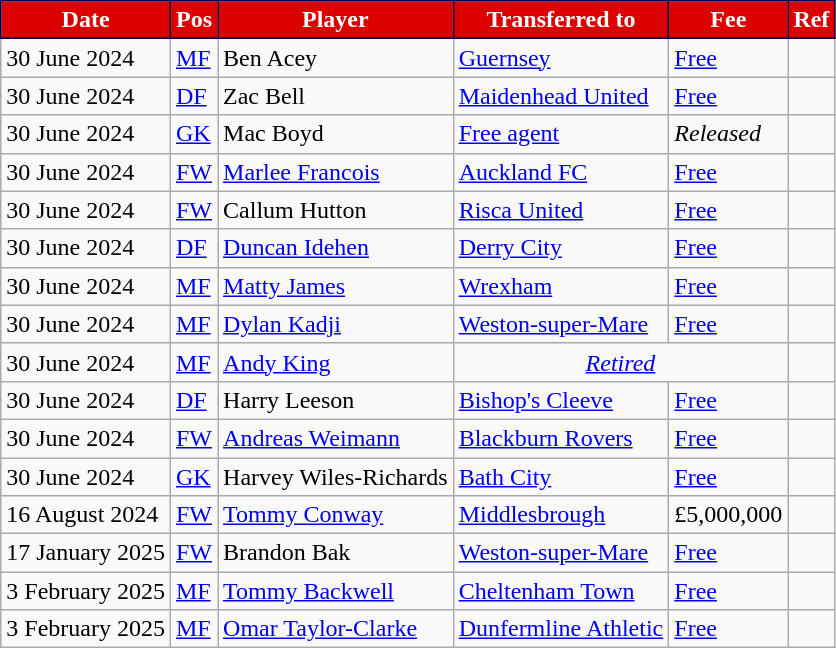<table class="wikitable plainrowheaders sortable">
<tr>
<th style="background:#DD0000;color:#ffffff;border:1px solid #000056">Date</th>
<th style="background:#DD0000;color:#ffffff;border:1px solid #000056">Pos</th>
<th style="background:#DD0000;color:#ffffff;border:1px solid #000056">Player</th>
<th style="background:#DD0000;color:#ffffff;border:1px solid #000056">Transferred to</th>
<th style="background:#DD0000;color:#ffffff;border:1px solid #000056">Fee</th>
<th style="background:#DD0000;color:#ffffff;border:1px solid #000056">Ref</th>
</tr>
<tr>
<td>30 June 2024</td>
<td><a href='#'>MF</a></td>
<td> Ben Acey</td>
<td> <a href='#'>Guernsey</a></td>
<td><a href='#'>Free</a></td>
<td></td>
</tr>
<tr>
<td>30 June 2024</td>
<td><a href='#'>DF</a></td>
<td> Zac Bell</td>
<td> <a href='#'>Maidenhead United</a></td>
<td><a href='#'>Free</a></td>
<td></td>
</tr>
<tr>
<td>30 June 2024</td>
<td><a href='#'>GK</a></td>
<td> Mac Boyd</td>
<td> <a href='#'>Free agent</a></td>
<td><em>Released</em></td>
<td></td>
</tr>
<tr>
<td>30 June 2024</td>
<td><a href='#'>FW</a></td>
<td> <a href='#'>Marlee Francois</a></td>
<td> <a href='#'>Auckland FC</a></td>
<td><a href='#'>Free</a></td>
<td></td>
</tr>
<tr>
<td>30 June 2024</td>
<td><a href='#'>FW</a></td>
<td> Callum Hutton</td>
<td> <a href='#'>Risca United</a></td>
<td><a href='#'>Free</a></td>
<td></td>
</tr>
<tr>
<td>30 June 2024</td>
<td><a href='#'>DF</a></td>
<td> <a href='#'>Duncan Idehen</a></td>
<td> <a href='#'>Derry City</a></td>
<td><a href='#'>Free</a></td>
<td></td>
</tr>
<tr>
<td>30 June 2024</td>
<td><a href='#'>MF</a></td>
<td> <a href='#'>Matty James</a></td>
<td> <a href='#'>Wrexham</a></td>
<td><a href='#'>Free</a></td>
<td></td>
</tr>
<tr>
<td>30 June 2024</td>
<td><a href='#'>MF</a></td>
<td> <a href='#'>Dylan Kadji</a></td>
<td> <a href='#'>Weston-super-Mare</a></td>
<td><a href='#'>Free</a></td>
<td></td>
</tr>
<tr>
<td>30 June 2024</td>
<td><a href='#'>MF</a></td>
<td> <a href='#'>Andy King</a></td>
<td colspan="2" style="text-align:center"> <em><a href='#'>Retired</a></em></td>
<td></td>
</tr>
<tr>
<td>30 June 2024</td>
<td><a href='#'>DF</a></td>
<td> Harry Leeson</td>
<td> <a href='#'>Bishop's Cleeve</a></td>
<td><a href='#'>Free</a></td>
<td></td>
</tr>
<tr>
<td>30 June 2024</td>
<td><a href='#'>FW</a></td>
<td> <a href='#'>Andreas Weimann</a></td>
<td> <a href='#'>Blackburn Rovers</a></td>
<td><a href='#'>Free</a></td>
<td></td>
</tr>
<tr>
<td>30 June 2024</td>
<td><a href='#'>GK</a></td>
<td> Harvey Wiles-Richards</td>
<td> <a href='#'>Bath City</a></td>
<td><a href='#'>Free</a></td>
<td></td>
</tr>
<tr>
<td>16 August 2024</td>
<td><a href='#'>FW</a></td>
<td> <a href='#'>Tommy Conway</a></td>
<td> <a href='#'>Middlesbrough</a></td>
<td>£5,000,000</td>
<td></td>
</tr>
<tr>
<td>17 January 2025</td>
<td><a href='#'>FW</a></td>
<td> Brandon Bak</td>
<td> <a href='#'>Weston-super-Mare</a></td>
<td><a href='#'>Free</a></td>
<td></td>
</tr>
<tr>
<td>3 February 2025</td>
<td><a href='#'>MF</a></td>
<td> <a href='#'>Tommy Backwell</a></td>
<td> <a href='#'>Cheltenham Town</a></td>
<td><a href='#'>Free</a></td>
<td></td>
</tr>
<tr>
<td>3 February 2025</td>
<td><a href='#'>MF</a></td>
<td> <a href='#'>Omar Taylor-Clarke</a></td>
<td> <a href='#'>Dunfermline Athletic</a></td>
<td><a href='#'>Free</a></td>
<td></td>
</tr>
</table>
